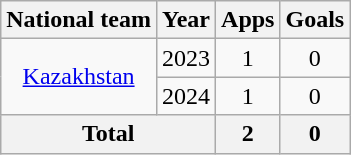<table class="wikitable" style="text-align:center">
<tr>
<th>National team</th>
<th>Year</th>
<th>Apps</th>
<th>Goals</th>
</tr>
<tr>
<td rowspan="2"><a href='#'>Kazakhstan</a></td>
<td>2023</td>
<td>1</td>
<td>0</td>
</tr>
<tr>
<td>2024</td>
<td>1</td>
<td>0</td>
</tr>
<tr>
<th colspan=2>Total</th>
<th>2</th>
<th>0</th>
</tr>
</table>
